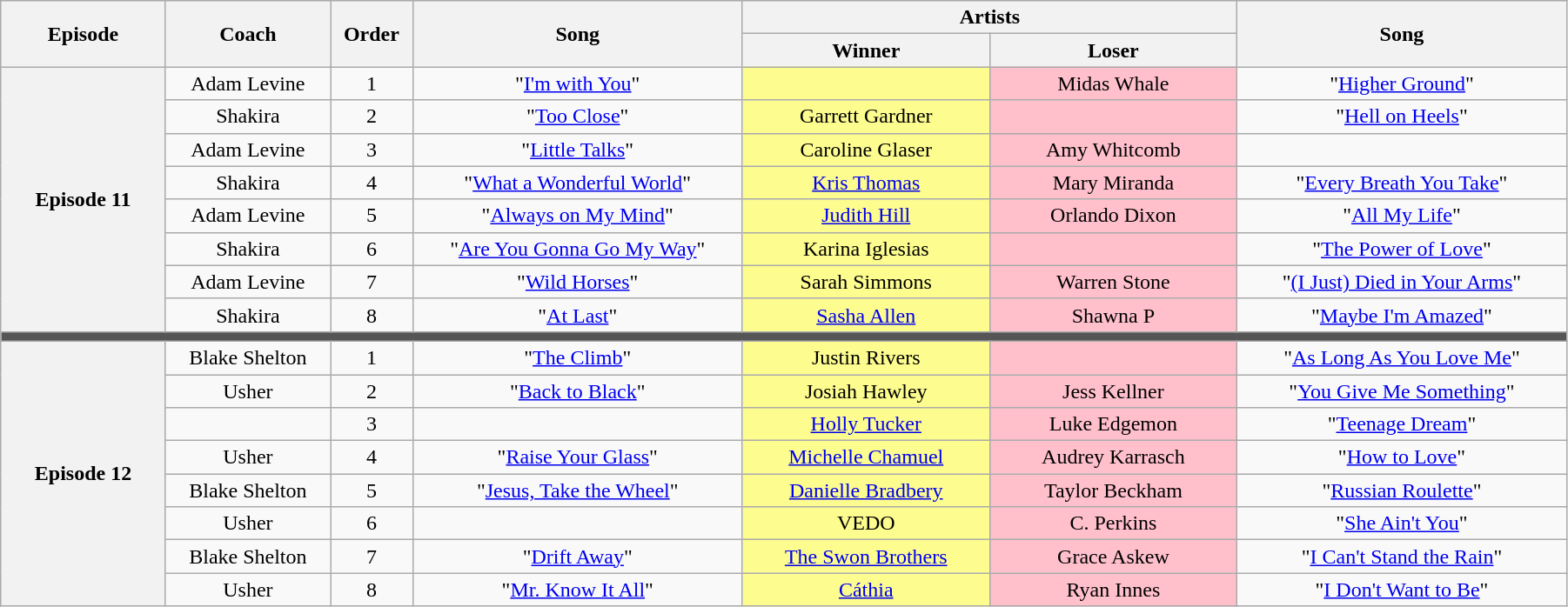<table class="wikitable" style="text-align: center; width:95%;">
<tr>
<th rowspan="2" style="width:10%;">Episode</th>
<th rowspan="2" style="width:10%;">Coach</th>
<th rowspan="2" style="width:05%;">Order</th>
<th rowspan="2" style="width:20%;">Song</th>
<th colspan="2" style="width:30%;">Artists</th>
<th rowspan="2" style="width:20%;">Song</th>
</tr>
<tr>
<th width="15%">Winner</th>
<th width="15%">Loser</th>
</tr>
<tr>
<th rowspan="8">Episode 11<br><small></small></th>
<td>Adam Levine</td>
<td>1</td>
<td>"<a href='#'>I'm with You</a>"</td>
<td style="width:15%; background:#fdfc8f;"></td>
<td style="width:15%; background:pink;">Midas Whale</td>
<td>"<a href='#'>Higher Ground</a>"</td>
</tr>
<tr>
<td>Shakira</td>
<td>2</td>
<td>"<a href='#'>Too Close</a>"</td>
<td style="background:#fdfc8f;">Garrett Gardner</td>
<td style="background:pink;"></td>
<td>"<a href='#'>Hell on Heels</a>"</td>
</tr>
<tr>
<td>Adam Levine</td>
<td>3</td>
<td>"<a href='#'>Little Talks</a>"</td>
<td style="background:#fdfc8f;">Caroline Glaser</td>
<td style="background:pink;">Amy Whitcomb</td>
<td></td>
</tr>
<tr>
<td>Shakira</td>
<td>4</td>
<td>"<a href='#'>What a Wonderful World</a>"</td>
<td style="background:#fdfc8f;"><a href='#'>Kris Thomas</a></td>
<td style="background:pink;">Mary Miranda</td>
<td>"<a href='#'>Every Breath You Take</a>"</td>
</tr>
<tr>
<td>Adam Levine</td>
<td>5</td>
<td>"<a href='#'>Always on My Mind</a>"</td>
<td style="background:#fdfc8f;"><a href='#'>Judith Hill</a></td>
<td style="background:pink;">Orlando Dixon</td>
<td>"<a href='#'>All My Life</a>"</td>
</tr>
<tr>
<td>Shakira</td>
<td>6</td>
<td>"<a href='#'>Are You Gonna Go My Way</a>"</td>
<td style="background:#fdfc8f;">Karina Iglesias</td>
<td style="background:pink;"></td>
<td>"<a href='#'>The Power of Love</a>"</td>
</tr>
<tr>
<td>Adam Levine</td>
<td>7</td>
<td>"<a href='#'>Wild Horses</a>"</td>
<td style="background:#fdfc8f;">Sarah Simmons</td>
<td style="background:pink;">Warren Stone</td>
<td>"<a href='#'>(I Just) Died in Your Arms</a>"</td>
</tr>
<tr>
<td>Shakira</td>
<td>8</td>
<td>"<a href='#'>At Last</a>"</td>
<td style="background:#fdfc8f;"><a href='#'>Sasha Allen</a></td>
<td style="background:pink;">Shawna P</td>
<td>"<a href='#'>Maybe I'm Amazed</a>"</td>
</tr>
<tr>
<td colspan="7" style="background:#555;"></td>
</tr>
<tr>
<th rowspan="8">Episode 12<br><small></small></th>
<td>Blake Shelton</td>
<td>1</td>
<td>"<a href='#'>The Climb</a>"</td>
<td style="background:#fdfc8f;">Justin Rivers</td>
<td style="background:pink;"></td>
<td>"<a href='#'>As Long As You Love Me</a>"</td>
</tr>
<tr>
<td>Usher</td>
<td>2</td>
<td>"<a href='#'>Back to Black</a>"</td>
<td style="background:#fdfc8f;">Josiah Hawley</td>
<td style="background:pink;">Jess Kellner</td>
<td>"<a href='#'>You Give Me Something</a>"</td>
</tr>
<tr>
<td></td>
<td>3</td>
<td></td>
<td style="background:#fdfc8f;"><a href='#'>Holly Tucker</a></td>
<td style="background:pink;">Luke Edgemon</td>
<td>"<a href='#'>Teenage Dream</a>"</td>
</tr>
<tr>
<td>Usher</td>
<td>4</td>
<td>"<a href='#'>Raise Your Glass</a>"</td>
<td style="background:#fdfc8f;"><a href='#'>Michelle Chamuel</a></td>
<td style="background:pink;">Audrey Karrasch</td>
<td>"<a href='#'>How to Love</a>"</td>
</tr>
<tr>
<td>Blake Shelton</td>
<td>5</td>
<td>"<a href='#'>Jesus, Take the Wheel</a>"</td>
<td style="background:#fdfc8f;"><a href='#'>Danielle Bradbery</a></td>
<td style="background:pink;">Taylor Beckham</td>
<td>"<a href='#'>Russian Roulette</a>"</td>
</tr>
<tr>
<td>Usher</td>
<td>6</td>
<td></td>
<td style="background:#fdfc8f;">VEDO</td>
<td style="background:pink;">C. Perkins</td>
<td>"<a href='#'>She Ain't You</a>"</td>
</tr>
<tr>
<td>Blake Shelton</td>
<td>7</td>
<td>"<a href='#'>Drift Away</a>"</td>
<td style="background:#fdfc8f;"><a href='#'>The Swon Brothers</a></td>
<td style="background:pink;">Grace Askew</td>
<td>"<a href='#'>I Can't Stand the Rain</a>"</td>
</tr>
<tr>
<td>Usher</td>
<td>8</td>
<td>"<a href='#'>Mr. Know It All</a>"</td>
<td style="background:#fdfc8f;"><a href='#'>Cáthia</a></td>
<td style="background:pink;">Ryan Innes</td>
<td>"<a href='#'>I Don't Want to Be</a>"</td>
</tr>
</table>
